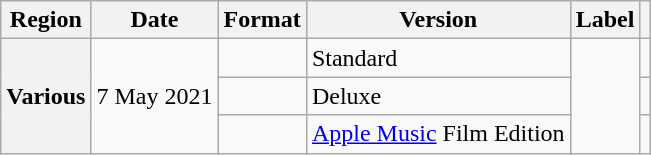<table class="wikitable plainrowheaders">
<tr>
<th scope="col">Region</th>
<th scope="col">Date</th>
<th scope="col">Format</th>
<th scope="col">Version</th>
<th scope="col">Label</th>
<th scope="col"></th>
</tr>
<tr>
<th scope="row" rowspan="3">Various</th>
<td rowspan="3">7 May 2021</td>
<td></td>
<td>Standard</td>
<td rowspan="3"></td>
<td></td>
</tr>
<tr>
<td></td>
<td>Deluxe</td>
<td></td>
</tr>
<tr>
<td></td>
<td><a href='#'>Apple Music</a> Film Edition</td>
<td></td>
</tr>
</table>
